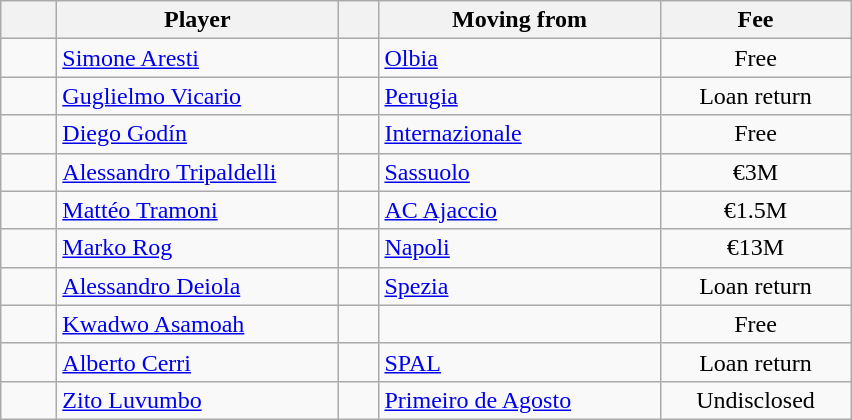<table class="wikitable sortable">
<tr>
<th style="width:30px;"></th>
<th style="width:180px;">Player</th>
<th style="width:20px;"></th>
<th style="width:180px;">Moving from</th>
<th style="width:120px;" class="unsortable">Fee</th>
</tr>
<tr>
<td align=center></td>
<td> <a href='#'>Simone Aresti</a></td>
<td align=center></td>
<td> <a href='#'>Olbia</a></td>
<td align=center>Free</td>
</tr>
<tr>
<td align=center></td>
<td> <a href='#'>Guglielmo Vicario</a></td>
<td align=center></td>
<td> <a href='#'>Perugia</a></td>
<td align=center>Loan return</td>
</tr>
<tr>
<td align=center></td>
<td> <a href='#'>Diego Godín</a></td>
<td align=center></td>
<td> <a href='#'>Internazionale</a></td>
<td align=center>Free</td>
</tr>
<tr>
<td align=center></td>
<td> <a href='#'>Alessandro Tripaldelli</a></td>
<td align=center></td>
<td> <a href='#'>Sassuolo</a></td>
<td align=center>€3M</td>
</tr>
<tr>
<td align=center></td>
<td> <a href='#'>Mattéo Tramoni</a></td>
<td align=center></td>
<td> <a href='#'>AC Ajaccio</a></td>
<td align=center>€1.5M</td>
</tr>
<tr>
<td align=center></td>
<td> <a href='#'>Marko Rog</a></td>
<td align=center></td>
<td> <a href='#'>Napoli</a></td>
<td align=center>€13M</td>
</tr>
<tr>
<td align=center></td>
<td> <a href='#'>Alessandro Deiola</a></td>
<td align=center></td>
<td> <a href='#'>Spezia</a></td>
<td align=center>Loan return</td>
</tr>
<tr>
<td align=center></td>
<td> <a href='#'>Kwadwo Asamoah</a></td>
<td align=center></td>
<td></td>
<td align=center>Free</td>
</tr>
<tr>
<td align=center></td>
<td> <a href='#'>Alberto Cerri</a></td>
<td align=center></td>
<td> <a href='#'>SPAL</a></td>
<td align=center>Loan return</td>
</tr>
<tr>
<td align=center></td>
<td> <a href='#'>Zito Luvumbo</a></td>
<td align=center></td>
<td> <a href='#'>Primeiro de Agosto</a></td>
<td align=center>Undisclosed</td>
</tr>
</table>
